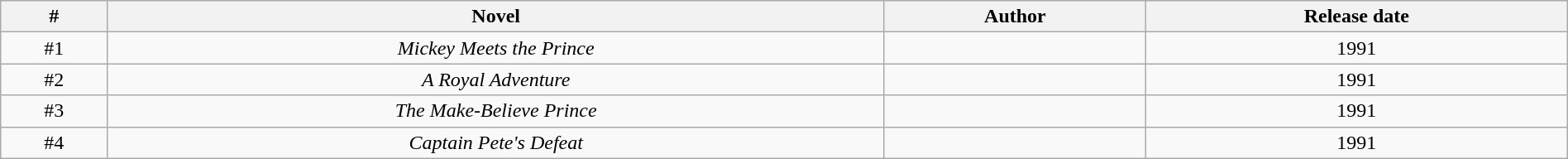<table class="wikitable sortable" width="100%" border="1" style="font-size: 100%; text-align:center">
<tr>
<th>#</th>
<th>Novel</th>
<th>Author</th>
<th>Release date</th>
</tr>
<tr>
<td>#1</td>
<td><em>Mickey Meets the Prince</em></td>
<td></td>
<td>1991</td>
</tr>
<tr>
<td>#2</td>
<td><em>A Royal Adventure</em></td>
<td></td>
<td>1991</td>
</tr>
<tr>
<td>#3</td>
<td><em>The Make-Believe Prince</em></td>
<td></td>
<td>1991</td>
</tr>
<tr>
<td>#4</td>
<td><em>Captain Pete's Defeat</em></td>
<td></td>
<td>1991</td>
</tr>
</table>
